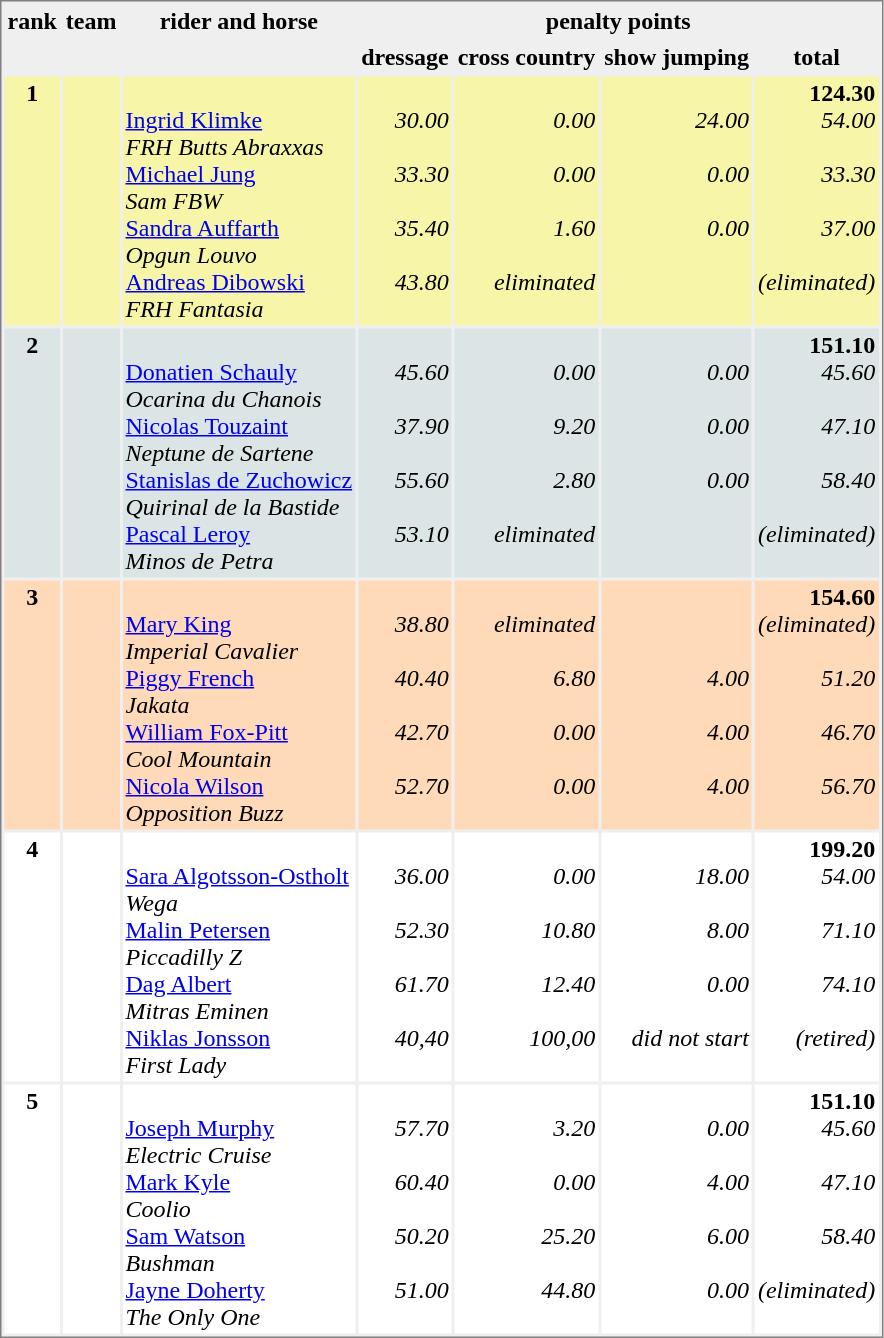<table style="border:1px solid #808080; background-color:#EFEFEF;" cellspacing="2" cellpadding="2">
<tr valign="top" style="background-color:#EFEFEF;">
<th rowspan=2>rank</th>
<th rowspan=2>team</th>
<th rowspan=2>rider and horse</th>
<th colspan=4>penalty points</th>
</tr>
<tr style="background-color:#EFEFEF;">
<th>dressage</th>
<th>cross country</th>
<th>show jumping</th>
<th>total</th>
</tr>
<tr valign="top" style="background-color:#F7F6A8;">
<th>1</th>
<td></td>
<td><br><a href='#'>Ingrid Klimke</a><br><em>FRH Butts Abraxxas</em><br><a href='#'>Michael Jung</a><br><em>Sam FBW</em><br><a href='#'>Sandra Auffarth</a><br><em>Opgun Louvo</em><br><a href='#'>Andreas Dibowski</a><br><em>FRH Fantasia</em></td>
<td style="text-align:right;"><br> <span><em>30.00<br><br>33.30<br><br>35.40<br><br>43.80</em></span></td>
<td style="text-align:right;"><br> <span><em>0.00<br><br>0.00<br><br>1.60<br><br>eliminated</em></span></td>
<td style="text-align:right;"><br> <span><em>24.00<br><br>0.00<br><br>0.00<br><br></em></span></td>
<td style="text-align:right;"><strong>124.30</strong> <br> <em>54.00<br><br>33.30<br><br>37.00<br><br>(eliminated)</em></td>
</tr>
<tr valign="top" style="background-color:#DCE5E5;">
<th>2</th>
<td></td>
<td><br><a href='#'>Donatien Schauly</a><br><em>Ocarina du Chanois</em><br><a href='#'>Nicolas Touzaint</a><br><em>Neptune de Sartene</em><br><a href='#'>Stanislas de Zuchowicz</a><br><em>Quirinal de la Bastide</em><br><a href='#'>Pascal Leroy</a><br><em>Minos de Petra</em></td>
<td style="text-align:right;"><br> <span><em>45.60<br><br>37.90<br><br>55.60<br><br>53.10</em></span></td>
<td style="text-align:right;"><br> <span><em>0.00<br><br>9.20<br><br>2.80<br><br>eliminated</em></span></td>
<td style="text-align:right;"><br> <span><em>0.00<br><br>0.00<br><br>0.00<br><br></em></span></td>
<td style="text-align:right;"><strong>151.10</strong> <br> <em>45.60<br><br>47.10<br><br>58.40<br><br>(eliminated)</em></td>
</tr>
<tr valign="top" style="background-color:#FFDAB9;">
<th>3</th>
<td></td>
<td><br><a href='#'>Mary King</a><br><em>Imperial Cavalier</em><br><a href='#'>Piggy French</a><br><em>Jakata</em><br><a href='#'>William Fox-Pitt</a><br><em>Cool Mountain</em><br><a href='#'>Nicola Wilson</a><br><em>Opposition Buzz</em></td>
<td style="text-align:right;"><br> <span><em>38.80<br><br>40.40<br><br>42.70<br><br>52.70</em></span></td>
<td style="text-align:right;"><br> <span><em>eliminated<br><br>6.80<br><br>0.00<br><br>0.00</em></span></td>
<td style="text-align:right;"><br> <span><em><br><br>4.00<br><br>4.00<br><br>4.00</em></span></td>
<td style="text-align:right;"><strong>154.60</strong> <br> <em>(eliminated)<br><br>51.20<br><br>46.70<br><br>56.70</em></td>
</tr>
<tr valign="top" style="background-color:#FFFFFF;">
<th>4</th>
<td></td>
<td><br><a href='#'>Sara Algotsson-Ostholt</a><br><em>Wega</em><br><a href='#'>Malin Petersen</a><br><em>Piccadilly Z</em><br><a href='#'>Dag Albert</a><br><em>Mitras Eminen</em><br><a href='#'>Niklas Jonsson</a><br><em>First Lady</em></td>
<td style="text-align:right;"><br> <span><em>36.00<br><br>52.30<br><br>61.70<br><br>40,40</em></span></td>
<td style="text-align:right;"><br> <span><em>0.00<br><br>10.80<br><br>12.40<br><br>100,00</em></span></td>
<td style="text-align:right;"><br> <span><em>18.00<br><br>8.00<br><br>0.00<br><br>did not start</em></span></td>
<td style="text-align:right;"><strong>199.20</strong> <br> <em>54.00<br><br>71.10<br><br>74.10<br><br>(retired)</em></td>
</tr>
<tr valign="top" style="background-color:#FFFFFF;">
<th>5</th>
<td></td>
<td><br><a href='#'>Joseph Murphy</a><br><em>Electric Cruise</em><br><a href='#'>Mark Kyle</a><br><em>Coolio</em><br><a href='#'>Sam Watson</a><br><em>Bushman</em><br><a href='#'>Jayne Doherty</a><br><em>The Only One</em></td>
<td style="text-align:right;"><br> <span><em>57.70<br><br>60.40<br><br>50.20<br><br>51.00</em></span></td>
<td style="text-align:right;"><br> <span><em>3.20<br><br>0.00<br><br>25.20<br><br>44.80</em></span></td>
<td style="text-align:right;"><br> <span><em>0.00<br><br>4.00<br><br>6.00<br><br>0.00</em></span></td>
<td style="text-align:right;"><strong>151.10</strong> <br> <em>45.60<br><br>47.10<br><br>58.40<br><br>(eliminated)</em></td>
</tr>
</table>
